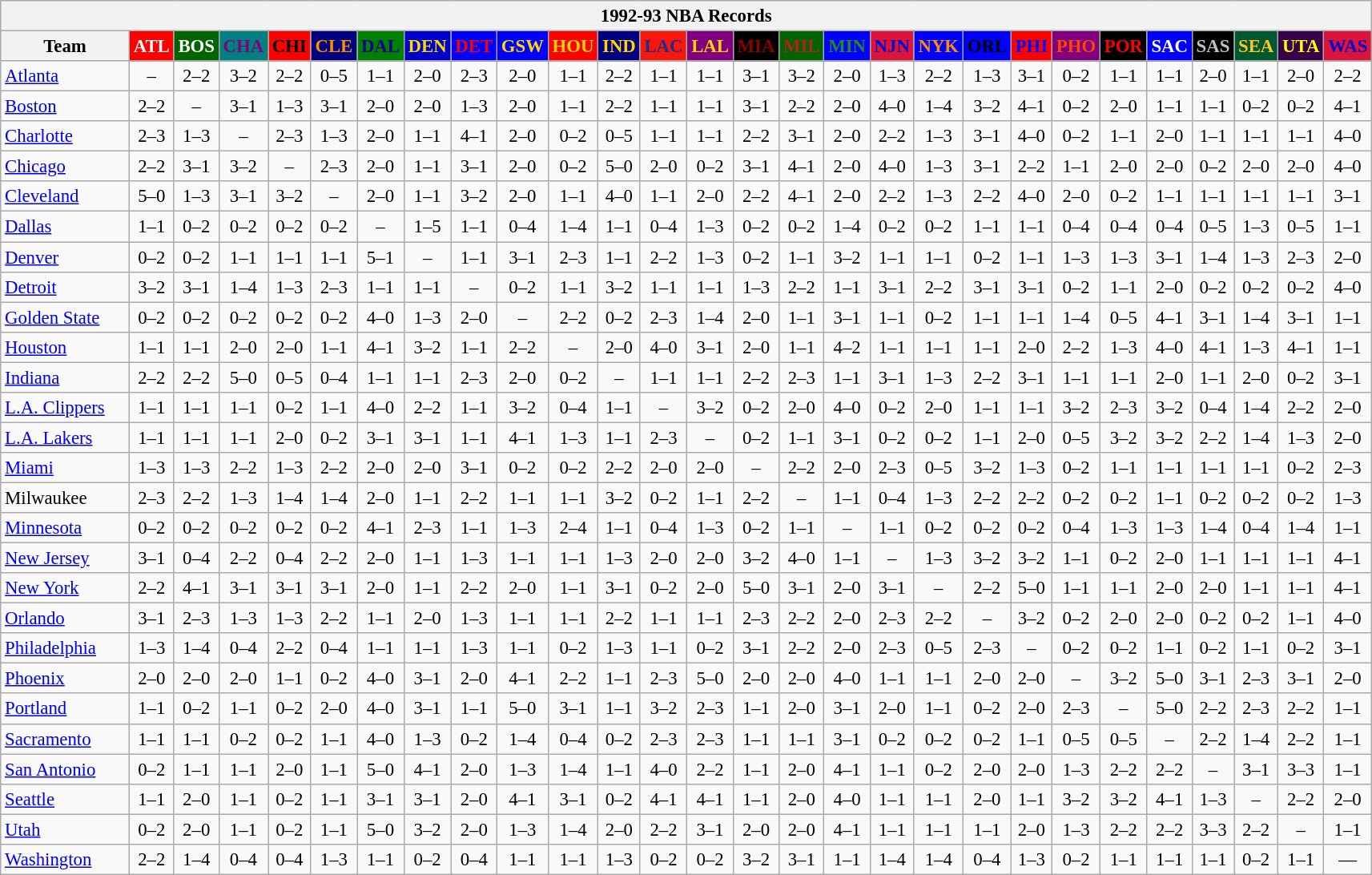<table class="wikitable" style="font-size:95%; text-align:center;">
<tr>
<th colspan=28>1992-93 NBA Records</th>
</tr>
<tr>
<th width=100>Team</th>
<th style="background:#FF0000;color:#FFFFFF;width=35">ATL</th>
<th style="background:#006400;color:#FFFFFF;width=35">BOS</th>
<th style="background:#008080;color:#800080;width=35">CHA</th>
<th style="background:#FF0000;color:#000000;width=35">CHI</th>
<th style="background:#000080;color:#FF8C00;width=35">CLE</th>
<th style="background:#008000;color:#00008B;width=35">DAL</th>
<th style="background:#0000CD;color:#FFD700;width=35">DEN</th>
<th style="background:#0000FF;color:#FF0000;width=35">DET</th>
<th style="background:#0000FF;color:#FFD700;width=35">GSW</th>
<th style="background:#FF0000;color:#FFD700;width=35">HOU</th>
<th style="background:#000080;color:#FFD700;width=35">IND</th>
<th style="background:#F9160D;color:#1A2E8B;width=35">LAC</th>
<th style="background:#800080;color:#FFD700;width=35">LAL</th>
<th style="background:#000000;color:#8B0000;width=35">MIA</th>
<th style="background:#006400;color:#B22222;width=35">MIL</th>
<th style="background:#0000FF;color:#228B22;width=35">MIN</th>
<th style="background:#DC143C;color:#0000CD;width=35">NJN</th>
<th style="background:#0000FF;color:#FF8C00;width=35">NYK</th>
<th style="background:#0000FF;color:#000000;width=35">ORL</th>
<th style="background:#FF0000;color:#0000FF;width=35">PHI</th>
<th style="background:#800080;color:#FF4500;width=35">PHO</th>
<th style="background:#000000;color:#FF0000;width=35">POR</th>
<th style="background:#0000FF;color:#FFFFFF;width=35">SAC</th>
<th style="background:#000000;color:#C0C0C0;width=35">SAS</th>
<th style="background:#005831;color:#FFC322;width=35">SEA</th>
<th style="background:#36004A;color:#FFFF00;width=35">UTA</th>
<th style="background:#DC143C;color:#0000CD;width=35">WAS</th>
</tr>
<tr>
<td style="text-align:left;"><a href='#'>Atlanta</a></td>
<td>–</td>
<td>2–2</td>
<td>3–2</td>
<td>2–2</td>
<td>0–5</td>
<td>1–1</td>
<td>2–0</td>
<td>2–3</td>
<td>2–0</td>
<td>1–1</td>
<td>2–2</td>
<td>1–1</td>
<td>1–1</td>
<td>3–1</td>
<td>3–2</td>
<td>2–0</td>
<td>1–3</td>
<td>2–2</td>
<td>1–3</td>
<td>3–1</td>
<td>0–2</td>
<td>1–1</td>
<td>1–1</td>
<td>2–0</td>
<td>1–1</td>
<td>2–0</td>
<td>2–2</td>
</tr>
<tr>
<td style="text-align:left;"><a href='#'>Boston</a></td>
<td>2–2</td>
<td>–</td>
<td>3–1</td>
<td>1–3</td>
<td>3–1</td>
<td>2–0</td>
<td>2–0</td>
<td>1–3</td>
<td>2–0</td>
<td>1–1</td>
<td>2–2</td>
<td>1–1</td>
<td>1–1</td>
<td>3–1</td>
<td>2–2</td>
<td>2–0</td>
<td>4–0</td>
<td>1–4</td>
<td>3–2</td>
<td>4–1</td>
<td>0–2</td>
<td>2–0</td>
<td>1–1</td>
<td>1–1</td>
<td>0–2</td>
<td>0–2</td>
<td>4–1</td>
</tr>
<tr>
<td style="text-align:left;"><a href='#'>Charlotte</a></td>
<td>2–3</td>
<td>1–3</td>
<td>–</td>
<td>2–3</td>
<td>1–3</td>
<td>2–0</td>
<td>1–1</td>
<td>4–1</td>
<td>2–0</td>
<td>0–2</td>
<td>0–5</td>
<td>1–1</td>
<td>1–1</td>
<td>2–2</td>
<td>3–1</td>
<td>2–0</td>
<td>2–2</td>
<td>1–3</td>
<td>3–1</td>
<td>4–0</td>
<td>0–2</td>
<td>1–1</td>
<td>2–0</td>
<td>1–1</td>
<td>1–1</td>
<td>1–1</td>
<td>4–0</td>
</tr>
<tr>
<td style="text-align:left;"><a href='#'>Chicago</a></td>
<td>2–2</td>
<td>3–1</td>
<td>3–2</td>
<td>–</td>
<td>2–3</td>
<td>2–0</td>
<td>1–1</td>
<td>3–1</td>
<td>2–0</td>
<td>0–2</td>
<td>5–0</td>
<td>2–0</td>
<td>0–2</td>
<td>3–1</td>
<td>4–1</td>
<td>2–0</td>
<td>4–0</td>
<td>1–3</td>
<td>3–1</td>
<td>2–2</td>
<td>1–1</td>
<td>2–0</td>
<td>2–0</td>
<td>0–2</td>
<td>2–0</td>
<td>2–0</td>
<td>4–0</td>
</tr>
<tr>
<td style="text-align:left;"><a href='#'>Cleveland</a></td>
<td>5–0</td>
<td>1–3</td>
<td>3–1</td>
<td>3–2</td>
<td>–</td>
<td>2–0</td>
<td>1–1</td>
<td>3–2</td>
<td>2–0</td>
<td>1–1</td>
<td>4–0</td>
<td>1–1</td>
<td>2–0</td>
<td>2–2</td>
<td>4–1</td>
<td>2–0</td>
<td>2–2</td>
<td>1–3</td>
<td>2–2</td>
<td>4–0</td>
<td>2–0</td>
<td>0–2</td>
<td>1–1</td>
<td>1–1</td>
<td>1–1</td>
<td>1–1</td>
<td>3–1</td>
</tr>
<tr>
<td style="text-align:left;"><a href='#'>Dallas</a></td>
<td>1–1</td>
<td>0–2</td>
<td>0–2</td>
<td>0–2</td>
<td>0–2</td>
<td>–</td>
<td>1–5</td>
<td>1–1</td>
<td>0–4</td>
<td>1–4</td>
<td>1–1</td>
<td>0–4</td>
<td>1–3</td>
<td>0–2</td>
<td>0–2</td>
<td>1–4</td>
<td>0–2</td>
<td>0–2</td>
<td>1–1</td>
<td>1–1</td>
<td>0–4</td>
<td>0–4</td>
<td>0–4</td>
<td>0–5</td>
<td>1–3</td>
<td>0–5</td>
<td>1–1</td>
</tr>
<tr>
<td style="text-align:left;"><a href='#'>Denver</a></td>
<td>0–2</td>
<td>0–2</td>
<td>1–1</td>
<td>1–1</td>
<td>1–1</td>
<td>5–1</td>
<td>–</td>
<td>1–1</td>
<td>3–1</td>
<td>2–3</td>
<td>1–1</td>
<td>2–2</td>
<td>1–3</td>
<td>0–2</td>
<td>1–1</td>
<td>3–2</td>
<td>1–1</td>
<td>1–1</td>
<td>0–2</td>
<td>1–1</td>
<td>1–3</td>
<td>1–3</td>
<td>3–1</td>
<td>1–4</td>
<td>1–3</td>
<td>2–3</td>
<td>2–0</td>
</tr>
<tr>
<td style="text-align:left;"><a href='#'>Detroit</a></td>
<td>3–2</td>
<td>3–1</td>
<td>1–4</td>
<td>1–3</td>
<td>2–3</td>
<td>1–1</td>
<td>1–1</td>
<td>–</td>
<td>0–2</td>
<td>1–1</td>
<td>3–2</td>
<td>1–1</td>
<td>1–1</td>
<td>1–3</td>
<td>2–2</td>
<td>1–1</td>
<td>3–1</td>
<td>2–2</td>
<td>3–1</td>
<td>3–1</td>
<td>0–2</td>
<td>1–1</td>
<td>2–0</td>
<td>0–2</td>
<td>0–2</td>
<td>0–2</td>
<td>4–0</td>
</tr>
<tr>
<td style="text-align:left;"><a href='#'>Golden State</a></td>
<td>0–2</td>
<td>0–2</td>
<td>0–2</td>
<td>0–2</td>
<td>0–2</td>
<td>4–0</td>
<td>1–3</td>
<td>2–0</td>
<td>–</td>
<td>2–2</td>
<td>0–2</td>
<td>2–3</td>
<td>1–4</td>
<td>2–0</td>
<td>1–1</td>
<td>3–1</td>
<td>1–1</td>
<td>0–2</td>
<td>1–1</td>
<td>1–1</td>
<td>1–4</td>
<td>0–5</td>
<td>4–1</td>
<td>3–1</td>
<td>1–4</td>
<td>3–1</td>
<td>1–1</td>
</tr>
<tr>
<td style="text-align:left;"><a href='#'>Houston</a></td>
<td>1–1</td>
<td>1–1</td>
<td>2–0</td>
<td>2–0</td>
<td>1–1</td>
<td>4–1</td>
<td>3–2</td>
<td>1–1</td>
<td>2–2</td>
<td>–</td>
<td>2–0</td>
<td>4–0</td>
<td>3–1</td>
<td>2–0</td>
<td>1–1</td>
<td>4–2</td>
<td>1–1</td>
<td>1–1</td>
<td>1–1</td>
<td>2–0</td>
<td>2–2</td>
<td>1–3</td>
<td>4–0</td>
<td>4–1</td>
<td>1–3</td>
<td>4–1</td>
<td>1–1</td>
</tr>
<tr>
<td style="text-align:left;"><a href='#'>Indiana</a></td>
<td>2–2</td>
<td>2–2</td>
<td>5–0</td>
<td>0–5</td>
<td>0–4</td>
<td>1–1</td>
<td>1–1</td>
<td>2–3</td>
<td>2–0</td>
<td>0–2</td>
<td>–</td>
<td>1–1</td>
<td>1–1</td>
<td>2–2</td>
<td>2–3</td>
<td>1–1</td>
<td>3–1</td>
<td>1–3</td>
<td>2–2</td>
<td>3–1</td>
<td>1–1</td>
<td>1–1</td>
<td>2–0</td>
<td>1–1</td>
<td>2–0</td>
<td>0–2</td>
<td>3–1</td>
</tr>
<tr>
<td style="text-align:left;"><a href='#'>L.A. Clippers</a></td>
<td>1–1</td>
<td>1–1</td>
<td>1–1</td>
<td>0–2</td>
<td>1–1</td>
<td>4–0</td>
<td>2–2</td>
<td>1–1</td>
<td>3–2</td>
<td>0–4</td>
<td>1–1</td>
<td>–</td>
<td>3–2</td>
<td>0–2</td>
<td>2–0</td>
<td>4–0</td>
<td>0–2</td>
<td>2–0</td>
<td>1–1</td>
<td>1–1</td>
<td>3–2</td>
<td>2–3</td>
<td>3–2</td>
<td>0–4</td>
<td>1–4</td>
<td>2–2</td>
<td>2–0</td>
</tr>
<tr>
<td style="text-align:left;"><a href='#'>L.A. Lakers</a></td>
<td>1–1</td>
<td>1–1</td>
<td>1–1</td>
<td>2–0</td>
<td>0–2</td>
<td>3–1</td>
<td>3–1</td>
<td>1–1</td>
<td>4–1</td>
<td>1–3</td>
<td>1–1</td>
<td>2–3</td>
<td>–</td>
<td>0–2</td>
<td>1–1</td>
<td>3–1</td>
<td>0–2</td>
<td>0–2</td>
<td>1–1</td>
<td>2–0</td>
<td>0–5</td>
<td>3–2</td>
<td>3–2</td>
<td>2–2</td>
<td>1–4</td>
<td>1–3</td>
<td>2–0</td>
</tr>
<tr>
<td style="text-align:left;"><a href='#'>Miami</a></td>
<td>1–3</td>
<td>1–3</td>
<td>2–2</td>
<td>1–3</td>
<td>2–2</td>
<td>2–0</td>
<td>2–0</td>
<td>3–1</td>
<td>0–2</td>
<td>0–2</td>
<td>2–2</td>
<td>2–0</td>
<td>2–0</td>
<td>–</td>
<td>2–2</td>
<td>2–0</td>
<td>2–3</td>
<td>0–5</td>
<td>3–2</td>
<td>1–3</td>
<td>0–2</td>
<td>1–1</td>
<td>1–1</td>
<td>1–1</td>
<td>1–1</td>
<td>0–2</td>
<td>2–3</td>
</tr>
<tr>
<td style="text-align:left;">Milwaukee</td>
<td>2–3</td>
<td>2–2</td>
<td>1–3</td>
<td>1–4</td>
<td>1–4</td>
<td>2–0</td>
<td>1–1</td>
<td>2–2</td>
<td>1–1</td>
<td>1–1</td>
<td>3–2</td>
<td>0–2</td>
<td>1–1</td>
<td>2–2</td>
<td>–</td>
<td>1–1</td>
<td>0–4</td>
<td>1–3</td>
<td>2–2</td>
<td>2–2</td>
<td>0–2</td>
<td>0–2</td>
<td>1–1</td>
<td>0–2</td>
<td>0–2</td>
<td>0–2</td>
<td>1–3</td>
</tr>
<tr>
<td style="text-align:left;"><a href='#'>Minnesota</a></td>
<td>0–2</td>
<td>0–2</td>
<td>0–2</td>
<td>0–2</td>
<td>0–2</td>
<td>4–1</td>
<td>2–3</td>
<td>1–1</td>
<td>1–3</td>
<td>2–4</td>
<td>1–1</td>
<td>0–4</td>
<td>1–3</td>
<td>0–2</td>
<td>1–1</td>
<td>–</td>
<td>1–1</td>
<td>0–2</td>
<td>0–2</td>
<td>0–2</td>
<td>0–4</td>
<td>1–3</td>
<td>1–3</td>
<td>1–4</td>
<td>0–4</td>
<td>1–4</td>
<td>1–1</td>
</tr>
<tr>
<td style="text-align:left;"><a href='#'>New Jersey</a></td>
<td>3–1</td>
<td>0–4</td>
<td>2–2</td>
<td>0–4</td>
<td>2–2</td>
<td>2–0</td>
<td>1–1</td>
<td>1–3</td>
<td>1–1</td>
<td>1–1</td>
<td>1–3</td>
<td>2–0</td>
<td>2–0</td>
<td>3–2</td>
<td>4–0</td>
<td>1–1</td>
<td>–</td>
<td>1–3</td>
<td>3–2</td>
<td>3–2</td>
<td>1–1</td>
<td>0–2</td>
<td>2–0</td>
<td>1–1</td>
<td>1–1</td>
<td>1–1</td>
<td>4–1</td>
</tr>
<tr>
<td style="text-align:left;"><a href='#'>New York</a></td>
<td>2–2</td>
<td>4–1</td>
<td>3–1</td>
<td>3–1</td>
<td>3–1</td>
<td>2–0</td>
<td>1–1</td>
<td>2–2</td>
<td>2–0</td>
<td>1–1</td>
<td>3–1</td>
<td>0–2</td>
<td>2–0</td>
<td>5–0</td>
<td>3–1</td>
<td>2–0</td>
<td>3–1</td>
<td>–</td>
<td>2–2</td>
<td>5–0</td>
<td>1–1</td>
<td>1–1</td>
<td>2–0</td>
<td>2–0</td>
<td>1–1</td>
<td>1–1</td>
<td>4–1</td>
</tr>
<tr>
<td style="text-align:left;"><a href='#'>Orlando</a></td>
<td>3–1</td>
<td>2–3</td>
<td>1–3</td>
<td>1–3</td>
<td>2–2</td>
<td>1–1</td>
<td>2–0</td>
<td>1–3</td>
<td>1–1</td>
<td>1–1</td>
<td>2–2</td>
<td>1–1</td>
<td>1–1</td>
<td>2–3</td>
<td>2–2</td>
<td>2–0</td>
<td>2–3</td>
<td>2–2</td>
<td>–</td>
<td>3–2</td>
<td>0–2</td>
<td>2–0</td>
<td>2–0</td>
<td>0–2</td>
<td>0–2</td>
<td>1–1</td>
<td>4–0</td>
</tr>
<tr>
<td style="text-align:left;"><a href='#'>Philadelphia</a></td>
<td>1–3</td>
<td>1–4</td>
<td>0–4</td>
<td>2–2</td>
<td>0–4</td>
<td>1–1</td>
<td>1–1</td>
<td>1–3</td>
<td>1–1</td>
<td>0–2</td>
<td>1–3</td>
<td>1–1</td>
<td>0–2</td>
<td>3–1</td>
<td>2–2</td>
<td>2–0</td>
<td>2–3</td>
<td>0–5</td>
<td>2–3</td>
<td>–</td>
<td>0–2</td>
<td>0–2</td>
<td>1–1</td>
<td>0–2</td>
<td>1–1</td>
<td>0–2</td>
<td>3–1</td>
</tr>
<tr>
<td style="text-align:left;"><a href='#'>Phoenix</a></td>
<td>2–0</td>
<td>2–0</td>
<td>2–0</td>
<td>1–1</td>
<td>0–2</td>
<td>4–0</td>
<td>3–1</td>
<td>2–0</td>
<td>4–1</td>
<td>2–2</td>
<td>1–1</td>
<td>2–3</td>
<td>5–0</td>
<td>2–0</td>
<td>2–0</td>
<td>4–0</td>
<td>1–1</td>
<td>1–1</td>
<td>2–0</td>
<td>2–0</td>
<td>–</td>
<td>3–2</td>
<td>5–0</td>
<td>3–1</td>
<td>2–3</td>
<td>3–1</td>
<td>2–0</td>
</tr>
<tr>
<td style="text-align:left;"><a href='#'>Portland</a></td>
<td>1–1</td>
<td>0–2</td>
<td>1–1</td>
<td>0–2</td>
<td>2–0</td>
<td>4–0</td>
<td>3–1</td>
<td>1–1</td>
<td>5–0</td>
<td>3–1</td>
<td>1–1</td>
<td>3–2</td>
<td>2–3</td>
<td>1–1</td>
<td>2–0</td>
<td>3–1</td>
<td>2–0</td>
<td>1–1</td>
<td>0–2</td>
<td>2–0</td>
<td>2–3</td>
<td>–</td>
<td>5–0</td>
<td>2–2</td>
<td>2–3</td>
<td>2–2</td>
<td>1–1</td>
</tr>
<tr>
<td style="text-align:left;"><a href='#'>Sacramento</a></td>
<td>1–1</td>
<td>1–1</td>
<td>0–2</td>
<td>0–2</td>
<td>1–1</td>
<td>4–0</td>
<td>1–3</td>
<td>0–2</td>
<td>1–4</td>
<td>0–4</td>
<td>0–2</td>
<td>2–3</td>
<td>2–3</td>
<td>1–1</td>
<td>1–1</td>
<td>3–1</td>
<td>0–2</td>
<td>0–2</td>
<td>0–2</td>
<td>1–1</td>
<td>0–5</td>
<td>0–5</td>
<td>–</td>
<td>2–2</td>
<td>1–4</td>
<td>2–2</td>
<td>1–1</td>
</tr>
<tr>
<td style="text-align:left;"><a href='#'>San Antonio</a></td>
<td>0–2</td>
<td>1–1</td>
<td>1–1</td>
<td>2–0</td>
<td>1–1</td>
<td>5–0</td>
<td>4–1</td>
<td>2–0</td>
<td>1–3</td>
<td>1–4</td>
<td>1–1</td>
<td>4–0</td>
<td>2–2</td>
<td>1–1</td>
<td>2–0</td>
<td>4–1</td>
<td>1–1</td>
<td>0–2</td>
<td>2–0</td>
<td>2–0</td>
<td>1–3</td>
<td>2–2</td>
<td>2–2</td>
<td>–</td>
<td>3–1</td>
<td>3–3</td>
<td>1–1</td>
</tr>
<tr>
<td style="text-align:left;"><a href='#'>Seattle</a></td>
<td>1–1</td>
<td>2–0</td>
<td>1–1</td>
<td>0–2</td>
<td>1–1</td>
<td>3–1</td>
<td>3–1</td>
<td>2–0</td>
<td>4–1</td>
<td>3–1</td>
<td>0–2</td>
<td>4–1</td>
<td>4–1</td>
<td>1–1</td>
<td>2–0</td>
<td>4–0</td>
<td>1–1</td>
<td>1–1</td>
<td>2–0</td>
<td>1–1</td>
<td>3–2</td>
<td>3–2</td>
<td>4–1</td>
<td>1–3</td>
<td>–</td>
<td>2–2</td>
<td>2–0</td>
</tr>
<tr>
<td style="text-align:left;"><a href='#'>Utah</a></td>
<td>0–2</td>
<td>2–0</td>
<td>1–1</td>
<td>0–2</td>
<td>1–1</td>
<td>5–0</td>
<td>3–2</td>
<td>2–0</td>
<td>1–3</td>
<td>1–4</td>
<td>2–0</td>
<td>2–2</td>
<td>3–1</td>
<td>2–0</td>
<td>2–0</td>
<td>4–1</td>
<td>1–1</td>
<td>1–1</td>
<td>1–1</td>
<td>2–0</td>
<td>1–3</td>
<td>2–2</td>
<td>2–2</td>
<td>3–3</td>
<td>2–2</td>
<td>–</td>
<td>1–1</td>
</tr>
<tr>
<td style="text-align:left;"><a href='#'>Washington</a></td>
<td>2–2</td>
<td>1–4</td>
<td>0–4</td>
<td>0–4</td>
<td>1–3</td>
<td>1–1</td>
<td>0–2</td>
<td>0–4</td>
<td>1–1</td>
<td>1–1</td>
<td>1–3</td>
<td>0–2</td>
<td>0–2</td>
<td>3–2</td>
<td>3–1</td>
<td>1–1</td>
<td>1–4</td>
<td>1–4</td>
<td>0–4</td>
<td>1–3</td>
<td>0–2</td>
<td>1–1</td>
<td>1–1</td>
<td>1–1</td>
<td>0–2</td>
<td>1–1</td>
<td>—</td>
</tr>
</table>
